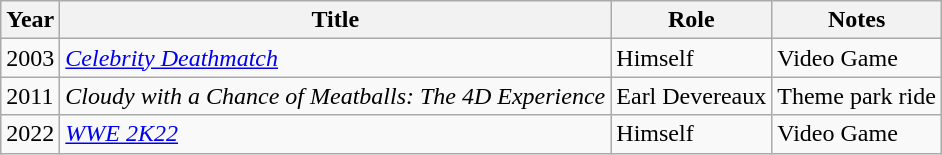<table class="wikitable sortable">
<tr>
<th>Year</th>
<th>Title</th>
<th>Role</th>
<th class="unsortable">Notes</th>
</tr>
<tr>
<td>2003</td>
<td><em><a href='#'>Celebrity Deathmatch</a></em></td>
<td>Himself</td>
<td>Video Game</td>
</tr>
<tr>
<td>2011</td>
<td><em>Cloudy with a Chance of Meatballs: The 4D Experience</em></td>
<td>Earl Devereaux</td>
<td>Theme park ride</td>
</tr>
<tr>
<td>2022</td>
<td><em><a href='#'>WWE 2K22</a></em></td>
<td>Himself</td>
<td>Video Game</td>
</tr>
</table>
